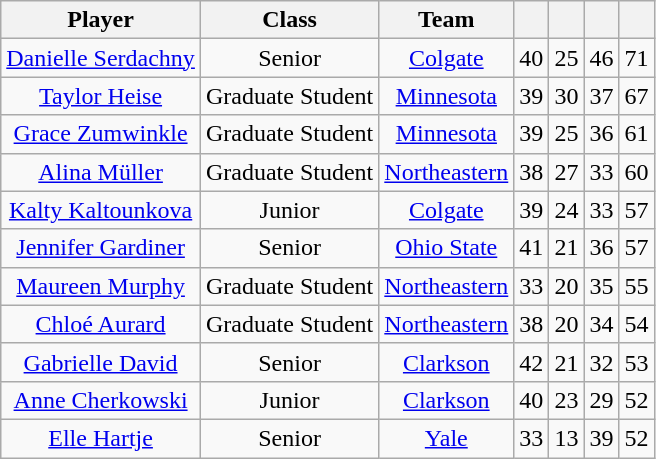<table class="wikitable sortable" style="font-size= 95%;text-align: center;">
<tr>
<th>Player</th>
<th>Class</th>
<th>Team</th>
<th></th>
<th></th>
<th></th>
<th></th>
</tr>
<tr>
<td><a href='#'>Danielle Serdachny</a></td>
<td>Senior</td>
<td><a href='#'>Colgate</a></td>
<td>40</td>
<td>25</td>
<td>46</td>
<td>71</td>
</tr>
<tr>
<td><a href='#'>Taylor Heise</a></td>
<td>Graduate Student</td>
<td><a href='#'>Minnesota</a></td>
<td>39</td>
<td>30</td>
<td>37</td>
<td>67</td>
</tr>
<tr>
<td><a href='#'>Grace Zumwinkle</a></td>
<td>Graduate Student</td>
<td><a href='#'>Minnesota</a></td>
<td>39</td>
<td>25</td>
<td>36</td>
<td>61</td>
</tr>
<tr>
<td><a href='#'>Alina Müller</a></td>
<td>Graduate Student</td>
<td><a href='#'>Northeastern</a></td>
<td>38</td>
<td>27</td>
<td>33</td>
<td>60</td>
</tr>
<tr>
<td><a href='#'>Kalty Kaltounkova</a></td>
<td>Junior</td>
<td><a href='#'>Colgate</a></td>
<td>39</td>
<td>24</td>
<td>33</td>
<td>57</td>
</tr>
<tr>
<td><a href='#'>Jennifer Gardiner</a></td>
<td>Senior</td>
<td><a href='#'>Ohio State</a></td>
<td>41</td>
<td>21</td>
<td>36</td>
<td>57</td>
</tr>
<tr>
<td><a href='#'>Maureen Murphy</a></td>
<td>Graduate Student</td>
<td><a href='#'>Northeastern</a></td>
<td>33</td>
<td>20</td>
<td>35</td>
<td>55</td>
</tr>
<tr>
<td><a href='#'>Chloé Aurard</a></td>
<td>Graduate Student</td>
<td><a href='#'>Northeastern</a></td>
<td>38</td>
<td>20</td>
<td>34</td>
<td>54</td>
</tr>
<tr>
<td><a href='#'>Gabrielle David</a></td>
<td>Senior</td>
<td><a href='#'>Clarkson</a></td>
<td>42</td>
<td>21</td>
<td>32</td>
<td>53</td>
</tr>
<tr>
<td><a href='#'>Anne Cherkowski</a></td>
<td>Junior</td>
<td><a href='#'>Clarkson</a></td>
<td>40</td>
<td>23</td>
<td>29</td>
<td>52</td>
</tr>
<tr>
<td><a href='#'>Elle Hartje</a></td>
<td>Senior</td>
<td><a href='#'>Yale</a></td>
<td>33</td>
<td>13</td>
<td>39</td>
<td>52</td>
</tr>
</table>
